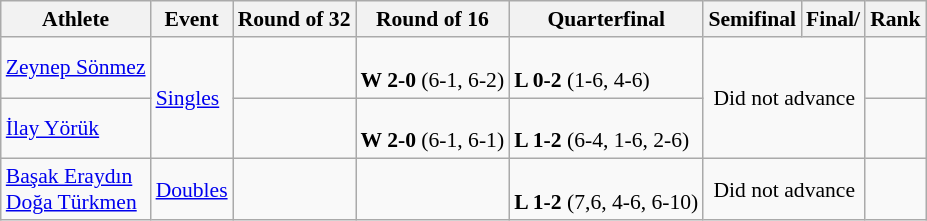<table class=wikitable style="font-size:90%">
<tr>
<th>Athlete</th>
<th>Event</th>
<th>Round of 32</th>
<th>Round of 16</th>
<th>Quarterfinal</th>
<th>Semifinal</th>
<th>Final/</th>
<th>Rank</th>
</tr>
<tr>
<td><a href='#'>Zeynep Sönmez</a></td>
<td rowspan=2><a href='#'>Singles</a></td>
<td></td>
<td><br><strong>W 2-0</strong> (6-1, 6-2)</td>
<td><br><strong>L 0-2</strong> (1-6, 4-6)</td>
<td colspan=2 rowspan=2 align=center>Did not advance</td>
<td></td>
</tr>
<tr>
<td><a href='#'>İlay Yörük</a></td>
<td></td>
<td><br><strong>W 2-0</strong> (6-1, 6-1)</td>
<td><br><strong>L 1-2</strong> (6-4, 1-6, 2-6)</td>
<td></td>
</tr>
<tr>
<td><a href='#'>Başak Eraydın</a><br><a href='#'>Doğa Türkmen</a></td>
<td><a href='#'>Doubles</a></td>
<td></td>
<td></td>
<td><br><strong>L 1-2</strong> (7,6, 4-6, 6-10)</td>
<td colspan=2 align=center>Did not advance</td>
<td></td>
</tr>
</table>
